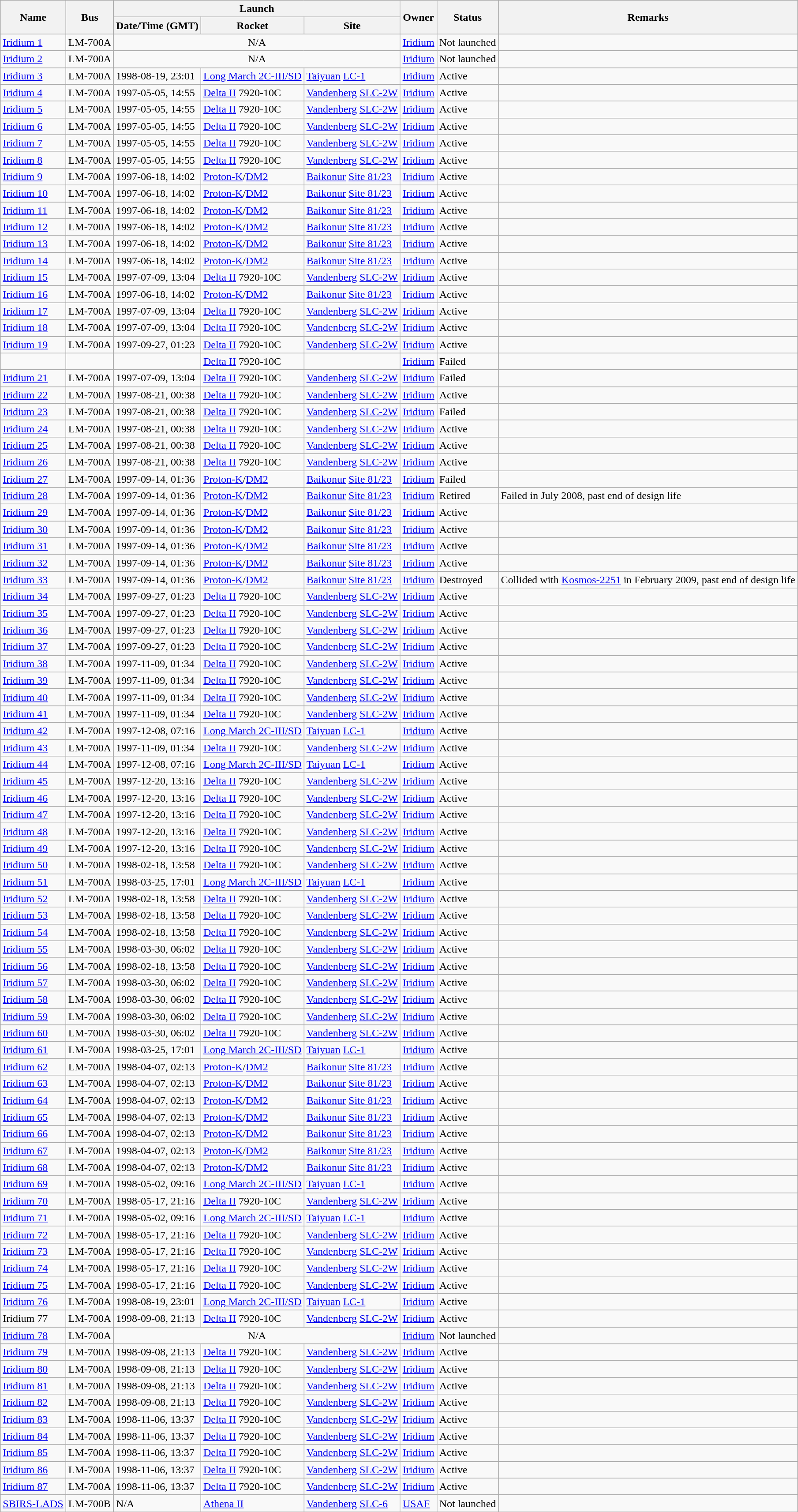<table class="wikitable">
<tr>
<th rowspan=2>Name</th>
<th rowspan=2>Bus</th>
<th colspan=3>Launch</th>
<th rowspan=2>Owner</th>
<th rowspan=2>Status</th>
<th rowspan=2>Remarks</th>
</tr>
<tr>
<th>Date/Time (GMT)</th>
<th>Rocket</th>
<th>Site</th>
</tr>
<tr>
<td><a href='#'>Iridium 1</a></td>
<td>LM-700A</td>
<td colspan=3 align="center">N/A</td>
<td><a href='#'>Iridium</a></td>
<td>Not launched</td>
<td></td>
</tr>
<tr>
<td><a href='#'>Iridium 2</a></td>
<td>LM-700A</td>
<td colspan=3 align="center">N/A</td>
<td><a href='#'>Iridium</a></td>
<td>Not launched</td>
<td></td>
</tr>
<tr>
<td><a href='#'>Iridium 3</a></td>
<td>LM-700A</td>
<td>1998-08-19, 23:01</td>
<td><a href='#'>Long March 2C-III/SD</a></td>
<td><a href='#'>Taiyuan</a> <a href='#'>LC-1</a></td>
<td><a href='#'>Iridium</a></td>
<td>Active</td>
<td></td>
</tr>
<tr>
<td><a href='#'>Iridium 4</a></td>
<td>LM-700A</td>
<td>1997-05-05, 14:55</td>
<td><a href='#'>Delta II</a> 7920-10C</td>
<td><a href='#'>Vandenberg</a> <a href='#'>SLC-2W</a></td>
<td><a href='#'>Iridium</a></td>
<td>Active</td>
<td></td>
</tr>
<tr>
<td><a href='#'>Iridium 5</a></td>
<td>LM-700A</td>
<td>1997-05-05, 14:55</td>
<td><a href='#'>Delta II</a> 7920-10C</td>
<td><a href='#'>Vandenberg</a> <a href='#'>SLC-2W</a></td>
<td><a href='#'>Iridium</a></td>
<td>Active</td>
<td></td>
</tr>
<tr>
<td><a href='#'>Iridium 6</a></td>
<td>LM-700A</td>
<td>1997-05-05, 14:55</td>
<td><a href='#'>Delta II</a> 7920-10C</td>
<td><a href='#'>Vandenberg</a> <a href='#'>SLC-2W</a></td>
<td><a href='#'>Iridium</a></td>
<td>Active</td>
<td></td>
</tr>
<tr>
<td><a href='#'>Iridium 7</a></td>
<td>LM-700A</td>
<td>1997-05-05, 14:55</td>
<td><a href='#'>Delta II</a> 7920-10C</td>
<td><a href='#'>Vandenberg</a> <a href='#'>SLC-2W</a></td>
<td><a href='#'>Iridium</a></td>
<td>Active</td>
<td></td>
</tr>
<tr>
<td><a href='#'>Iridium 8</a></td>
<td>LM-700A</td>
<td>1997-05-05, 14:55</td>
<td><a href='#'>Delta II</a> 7920-10C</td>
<td><a href='#'>Vandenberg</a> <a href='#'>SLC-2W</a></td>
<td><a href='#'>Iridium</a></td>
<td>Active</td>
<td></td>
</tr>
<tr>
<td><a href='#'>Iridium 9</a></td>
<td>LM-700A</td>
<td>1997-06-18, 14:02</td>
<td><a href='#'>Proton-K</a>/<a href='#'>DM2</a></td>
<td><a href='#'>Baikonur</a> <a href='#'>Site 81/23</a></td>
<td><a href='#'>Iridium</a></td>
<td>Active</td>
<td></td>
</tr>
<tr>
<td><a href='#'>Iridium 10</a></td>
<td>LM-700A</td>
<td>1997-06-18, 14:02</td>
<td><a href='#'>Proton-K</a>/<a href='#'>DM2</a></td>
<td><a href='#'>Baikonur</a> <a href='#'>Site 81/23</a></td>
<td><a href='#'>Iridium</a></td>
<td>Active</td>
<td></td>
</tr>
<tr>
<td><a href='#'>Iridium 11</a></td>
<td>LM-700A</td>
<td>1997-06-18, 14:02</td>
<td><a href='#'>Proton-K</a>/<a href='#'>DM2</a></td>
<td><a href='#'>Baikonur</a> <a href='#'>Site 81/23</a></td>
<td><a href='#'>Iridium</a></td>
<td>Active</td>
<td></td>
</tr>
<tr>
<td><a href='#'>Iridium 12</a></td>
<td>LM-700A</td>
<td>1997-06-18, 14:02</td>
<td><a href='#'>Proton-K</a>/<a href='#'>DM2</a></td>
<td><a href='#'>Baikonur</a> <a href='#'>Site 81/23</a></td>
<td><a href='#'>Iridium</a></td>
<td>Active</td>
<td></td>
</tr>
<tr>
<td><a href='#'>Iridium 13</a></td>
<td>LM-700A</td>
<td>1997-06-18, 14:02</td>
<td><a href='#'>Proton-K</a>/<a href='#'>DM2</a></td>
<td><a href='#'>Baikonur</a> <a href='#'>Site 81/23</a></td>
<td><a href='#'>Iridium</a></td>
<td>Active</td>
<td></td>
</tr>
<tr>
<td><a href='#'>Iridium 14</a></td>
<td>LM-700A</td>
<td>1997-06-18, 14:02</td>
<td><a href='#'>Proton-K</a>/<a href='#'>DM2</a></td>
<td><a href='#'>Baikonur</a> <a href='#'>Site 81/23</a></td>
<td><a href='#'>Iridium</a></td>
<td>Active</td>
<td></td>
</tr>
<tr>
<td><a href='#'>Iridium 15</a></td>
<td>LM-700A</td>
<td>1997-07-09, 13:04</td>
<td><a href='#'>Delta II</a> 7920-10C</td>
<td><a href='#'>Vandenberg</a> <a href='#'>SLC-2W</a></td>
<td><a href='#'>Iridium</a></td>
<td>Active</td>
<td></td>
</tr>
<tr>
<td><a href='#'>Iridium 16</a></td>
<td>LM-700A</td>
<td>1997-06-18, 14:02</td>
<td><a href='#'>Proton-K</a>/<a href='#'>DM2</a></td>
<td><a href='#'>Baikonur</a> <a href='#'>Site 81/23</a></td>
<td><a href='#'>Iridium</a></td>
<td>Active</td>
<td></td>
</tr>
<tr>
<td><a href='#'>Iridium 17</a></td>
<td>LM-700A</td>
<td>1997-07-09, 13:04</td>
<td><a href='#'>Delta II</a> 7920-10C</td>
<td><a href='#'>Vandenberg</a> <a href='#'>SLC-2W</a></td>
<td><a href='#'>Iridium</a></td>
<td>Active</td>
<td></td>
</tr>
<tr>
<td><a href='#'>Iridium 18</a></td>
<td>LM-700A</td>
<td>1997-07-09, 13:04</td>
<td><a href='#'>Delta II</a> 7920-10C</td>
<td><a href='#'>Vandenberg</a> <a href='#'>SLC-2W</a></td>
<td><a href='#'>Iridium</a></td>
<td>Active</td>
<td></td>
</tr>
<tr>
<td><a href='#'>Iridium 19</a></td>
<td>LM-700A</td>
<td>1997-09-27, 01:23</td>
<td><a href='#'>Delta II</a> 7920-10C</td>
<td><a href='#'>Vandenberg</a> <a href='#'>SLC-2W</a></td>
<td><a href='#'>Iridium</a></td>
<td>Active</td>
<td></td>
</tr>
<tr>
<td></td>
<td></td>
<td></td>
<td><a href='#'>Delta II</a> 7920-10C</td>
<td></td>
<td><a href='#'>Iridium</a></td>
<td>Failed</td>
<td></td>
</tr>
<tr>
<td><a href='#'>Iridium 21</a></td>
<td>LM-700A</td>
<td>1997-07-09, 13:04</td>
<td><a href='#'>Delta II</a> 7920-10C</td>
<td><a href='#'>Vandenberg</a> <a href='#'>SLC-2W</a></td>
<td><a href='#'>Iridium</a></td>
<td>Failed</td>
<td></td>
</tr>
<tr>
<td><a href='#'>Iridium 22</a></td>
<td>LM-700A</td>
<td>1997-08-21, 00:38</td>
<td><a href='#'>Delta II</a> 7920-10C</td>
<td><a href='#'>Vandenberg</a> <a href='#'>SLC-2W</a></td>
<td><a href='#'>Iridium</a></td>
<td>Active</td>
<td></td>
</tr>
<tr>
<td><a href='#'>Iridium 23</a></td>
<td>LM-700A</td>
<td>1997-08-21, 00:38</td>
<td><a href='#'>Delta II</a> 7920-10C</td>
<td><a href='#'>Vandenberg</a> <a href='#'>SLC-2W</a></td>
<td><a href='#'>Iridium</a></td>
<td>Failed</td>
<td></td>
</tr>
<tr>
<td><a href='#'>Iridium 24</a></td>
<td>LM-700A</td>
<td>1997-08-21, 00:38</td>
<td><a href='#'>Delta II</a> 7920-10C</td>
<td><a href='#'>Vandenberg</a> <a href='#'>SLC-2W</a></td>
<td><a href='#'>Iridium</a></td>
<td>Active</td>
<td></td>
</tr>
<tr>
<td><a href='#'>Iridium 25</a></td>
<td>LM-700A</td>
<td>1997-08-21, 00:38</td>
<td><a href='#'>Delta II</a> 7920-10C</td>
<td><a href='#'>Vandenberg</a> <a href='#'>SLC-2W</a></td>
<td><a href='#'>Iridium</a></td>
<td>Active</td>
<td></td>
</tr>
<tr>
<td><a href='#'>Iridium 26</a></td>
<td>LM-700A</td>
<td>1997-08-21, 00:38</td>
<td><a href='#'>Delta II</a> 7920-10C</td>
<td><a href='#'>Vandenberg</a> <a href='#'>SLC-2W</a></td>
<td><a href='#'>Iridium</a></td>
<td>Active</td>
<td></td>
</tr>
<tr>
<td><a href='#'>Iridium 27</a></td>
<td>LM-700A</td>
<td>1997-09-14, 01:36</td>
<td><a href='#'>Proton-K</a>/<a href='#'>DM2</a></td>
<td><a href='#'>Baikonur</a> <a href='#'>Site 81/23</a></td>
<td><a href='#'>Iridium</a></td>
<td>Failed</td>
<td></td>
</tr>
<tr>
<td><a href='#'>Iridium 28</a></td>
<td>LM-700A</td>
<td>1997-09-14, 01:36</td>
<td><a href='#'>Proton-K</a>/<a href='#'>DM2</a></td>
<td><a href='#'>Baikonur</a> <a href='#'>Site 81/23</a></td>
<td><a href='#'>Iridium</a></td>
<td>Retired</td>
<td>Failed in July 2008, past end of design life</td>
</tr>
<tr>
<td><a href='#'>Iridium 29</a></td>
<td>LM-700A</td>
<td>1997-09-14, 01:36</td>
<td><a href='#'>Proton-K</a>/<a href='#'>DM2</a></td>
<td><a href='#'>Baikonur</a> <a href='#'>Site 81/23</a></td>
<td><a href='#'>Iridium</a></td>
<td>Active</td>
<td></td>
</tr>
<tr>
<td><a href='#'>Iridium 30</a></td>
<td>LM-700A</td>
<td>1997-09-14, 01:36</td>
<td><a href='#'>Proton-K</a>/<a href='#'>DM2</a></td>
<td><a href='#'>Baikonur</a> <a href='#'>Site 81/23</a></td>
<td><a href='#'>Iridium</a></td>
<td>Active</td>
<td></td>
</tr>
<tr>
<td><a href='#'>Iridium 31</a></td>
<td>LM-700A</td>
<td>1997-09-14, 01:36</td>
<td><a href='#'>Proton-K</a>/<a href='#'>DM2</a></td>
<td><a href='#'>Baikonur</a> <a href='#'>Site 81/23</a></td>
<td><a href='#'>Iridium</a></td>
<td>Active</td>
<td></td>
</tr>
<tr>
<td><a href='#'>Iridium 32</a></td>
<td>LM-700A</td>
<td>1997-09-14, 01:36</td>
<td><a href='#'>Proton-K</a>/<a href='#'>DM2</a></td>
<td><a href='#'>Baikonur</a> <a href='#'>Site 81/23</a></td>
<td><a href='#'>Iridium</a></td>
<td>Active</td>
<td></td>
</tr>
<tr>
<td><a href='#'>Iridium 33</a></td>
<td>LM-700A</td>
<td>1997-09-14, 01:36</td>
<td><a href='#'>Proton-K</a>/<a href='#'>DM2</a></td>
<td><a href='#'>Baikonur</a> <a href='#'>Site 81/23</a></td>
<td><a href='#'>Iridium</a></td>
<td>Destroyed</td>
<td>Collided with <a href='#'>Kosmos-2251</a> in February 2009, past end of design life</td>
</tr>
<tr>
<td><a href='#'>Iridium 34</a></td>
<td>LM-700A</td>
<td>1997-09-27, 01:23</td>
<td><a href='#'>Delta II</a> 7920-10C</td>
<td><a href='#'>Vandenberg</a> <a href='#'>SLC-2W</a></td>
<td><a href='#'>Iridium</a></td>
<td>Active</td>
<td></td>
</tr>
<tr>
<td><a href='#'>Iridium 35</a></td>
<td>LM-700A</td>
<td>1997-09-27, 01:23</td>
<td><a href='#'>Delta II</a> 7920-10C</td>
<td><a href='#'>Vandenberg</a> <a href='#'>SLC-2W</a></td>
<td><a href='#'>Iridium</a></td>
<td>Active</td>
<td></td>
</tr>
<tr>
<td><a href='#'>Iridium 36</a></td>
<td>LM-700A</td>
<td>1997-09-27, 01:23</td>
<td><a href='#'>Delta II</a> 7920-10C</td>
<td><a href='#'>Vandenberg</a> <a href='#'>SLC-2W</a></td>
<td><a href='#'>Iridium</a></td>
<td>Active</td>
<td></td>
</tr>
<tr>
<td><a href='#'>Iridium 37</a></td>
<td>LM-700A</td>
<td>1997-09-27, 01:23</td>
<td><a href='#'>Delta II</a> 7920-10C</td>
<td><a href='#'>Vandenberg</a> <a href='#'>SLC-2W</a></td>
<td><a href='#'>Iridium</a></td>
<td>Active</td>
<td></td>
</tr>
<tr>
<td><a href='#'>Iridium 38</a></td>
<td>LM-700A</td>
<td>1997-11-09, 01:34</td>
<td><a href='#'>Delta II</a> 7920-10C</td>
<td><a href='#'>Vandenberg</a> <a href='#'>SLC-2W</a></td>
<td><a href='#'>Iridium</a></td>
<td>Active</td>
<td></td>
</tr>
<tr>
<td><a href='#'>Iridium 39</a></td>
<td>LM-700A</td>
<td>1997-11-09, 01:34</td>
<td><a href='#'>Delta II</a> 7920-10C</td>
<td><a href='#'>Vandenberg</a> <a href='#'>SLC-2W</a></td>
<td><a href='#'>Iridium</a></td>
<td>Active</td>
<td></td>
</tr>
<tr>
<td><a href='#'>Iridium 40</a></td>
<td>LM-700A</td>
<td>1997-11-09, 01:34</td>
<td><a href='#'>Delta II</a> 7920-10C</td>
<td><a href='#'>Vandenberg</a> <a href='#'>SLC-2W</a></td>
<td><a href='#'>Iridium</a></td>
<td>Active</td>
<td></td>
</tr>
<tr>
<td><a href='#'>Iridium 41</a></td>
<td>LM-700A</td>
<td>1997-11-09, 01:34</td>
<td><a href='#'>Delta II</a> 7920-10C</td>
<td><a href='#'>Vandenberg</a> <a href='#'>SLC-2W</a></td>
<td><a href='#'>Iridium</a></td>
<td>Active</td>
<td></td>
</tr>
<tr>
<td><a href='#'>Iridium 42</a></td>
<td>LM-700A</td>
<td>1997-12-08, 07:16</td>
<td><a href='#'>Long March 2C-III/SD</a></td>
<td><a href='#'>Taiyuan</a> <a href='#'>LC-1</a></td>
<td><a href='#'>Iridium</a></td>
<td>Active</td>
<td></td>
</tr>
<tr>
<td><a href='#'>Iridium 43</a></td>
<td>LM-700A</td>
<td>1997-11-09, 01:34</td>
<td><a href='#'>Delta II</a> 7920-10C</td>
<td><a href='#'>Vandenberg</a> <a href='#'>SLC-2W</a></td>
<td><a href='#'>Iridium</a></td>
<td>Active</td>
<td></td>
</tr>
<tr>
<td><a href='#'>Iridium 44</a></td>
<td>LM-700A</td>
<td>1997-12-08, 07:16</td>
<td><a href='#'>Long March 2C-III/SD</a></td>
<td><a href='#'>Taiyuan</a> <a href='#'>LC-1</a></td>
<td><a href='#'>Iridium</a></td>
<td>Active</td>
<td></td>
</tr>
<tr>
<td><a href='#'>Iridium 45</a></td>
<td>LM-700A</td>
<td>1997-12-20, 13:16</td>
<td><a href='#'>Delta II</a> 7920-10C</td>
<td><a href='#'>Vandenberg</a> <a href='#'>SLC-2W</a></td>
<td><a href='#'>Iridium</a></td>
<td>Active</td>
<td></td>
</tr>
<tr>
<td><a href='#'>Iridium 46</a></td>
<td>LM-700A</td>
<td>1997-12-20, 13:16</td>
<td><a href='#'>Delta II</a> 7920-10C</td>
<td><a href='#'>Vandenberg</a> <a href='#'>SLC-2W</a></td>
<td><a href='#'>Iridium</a></td>
<td>Active</td>
<td></td>
</tr>
<tr>
<td><a href='#'>Iridium 47</a></td>
<td>LM-700A</td>
<td>1997-12-20, 13:16</td>
<td><a href='#'>Delta II</a> 7920-10C</td>
<td><a href='#'>Vandenberg</a> <a href='#'>SLC-2W</a></td>
<td><a href='#'>Iridium</a></td>
<td>Active</td>
<td></td>
</tr>
<tr>
<td><a href='#'>Iridium 48</a></td>
<td>LM-700A</td>
<td>1997-12-20, 13:16</td>
<td><a href='#'>Delta II</a> 7920-10C</td>
<td><a href='#'>Vandenberg</a> <a href='#'>SLC-2W</a></td>
<td><a href='#'>Iridium</a></td>
<td>Active</td>
<td></td>
</tr>
<tr>
<td><a href='#'>Iridium 49</a></td>
<td>LM-700A</td>
<td>1997-12-20, 13:16</td>
<td><a href='#'>Delta II</a> 7920-10C</td>
<td><a href='#'>Vandenberg</a> <a href='#'>SLC-2W</a></td>
<td><a href='#'>Iridium</a></td>
<td>Active</td>
<td></td>
</tr>
<tr>
<td><a href='#'>Iridium 50</a></td>
<td>LM-700A</td>
<td>1998-02-18, 13:58</td>
<td><a href='#'>Delta II</a> 7920-10C</td>
<td><a href='#'>Vandenberg</a> <a href='#'>SLC-2W</a></td>
<td><a href='#'>Iridium</a></td>
<td>Active</td>
<td></td>
</tr>
<tr>
<td><a href='#'>Iridium 51</a></td>
<td>LM-700A</td>
<td>1998-03-25, 17:01</td>
<td><a href='#'>Long March 2C-III/SD</a></td>
<td><a href='#'>Taiyuan</a> <a href='#'>LC-1</a></td>
<td><a href='#'>Iridium</a></td>
<td>Active</td>
<td></td>
</tr>
<tr>
<td><a href='#'>Iridium 52</a></td>
<td>LM-700A</td>
<td>1998-02-18, 13:58</td>
<td><a href='#'>Delta II</a> 7920-10C</td>
<td><a href='#'>Vandenberg</a> <a href='#'>SLC-2W</a></td>
<td><a href='#'>Iridium</a></td>
<td>Active</td>
<td></td>
</tr>
<tr>
<td><a href='#'>Iridium 53</a></td>
<td>LM-700A</td>
<td>1998-02-18, 13:58</td>
<td><a href='#'>Delta II</a> 7920-10C</td>
<td><a href='#'>Vandenberg</a> <a href='#'>SLC-2W</a></td>
<td><a href='#'>Iridium</a></td>
<td>Active</td>
<td></td>
</tr>
<tr>
<td><a href='#'>Iridium 54</a></td>
<td>LM-700A</td>
<td>1998-02-18, 13:58</td>
<td><a href='#'>Delta II</a> 7920-10C</td>
<td><a href='#'>Vandenberg</a> <a href='#'>SLC-2W</a></td>
<td><a href='#'>Iridium</a></td>
<td>Active</td>
<td></td>
</tr>
<tr>
<td><a href='#'>Iridium 55</a></td>
<td>LM-700A</td>
<td>1998-03-30, 06:02</td>
<td><a href='#'>Delta II</a> 7920-10C</td>
<td><a href='#'>Vandenberg</a> <a href='#'>SLC-2W</a></td>
<td><a href='#'>Iridium</a></td>
<td>Active</td>
<td></td>
</tr>
<tr>
<td><a href='#'>Iridium 56</a></td>
<td>LM-700A</td>
<td>1998-02-18, 13:58</td>
<td><a href='#'>Delta II</a> 7920-10C</td>
<td><a href='#'>Vandenberg</a> <a href='#'>SLC-2W</a></td>
<td><a href='#'>Iridium</a></td>
<td>Active</td>
<td></td>
</tr>
<tr>
<td><a href='#'>Iridium 57</a></td>
<td>LM-700A</td>
<td>1998-03-30, 06:02</td>
<td><a href='#'>Delta II</a> 7920-10C</td>
<td><a href='#'>Vandenberg</a> <a href='#'>SLC-2W</a></td>
<td><a href='#'>Iridium</a></td>
<td>Active</td>
<td></td>
</tr>
<tr>
<td><a href='#'>Iridium 58</a></td>
<td>LM-700A</td>
<td>1998-03-30, 06:02</td>
<td><a href='#'>Delta II</a> 7920-10C</td>
<td><a href='#'>Vandenberg</a> <a href='#'>SLC-2W</a></td>
<td><a href='#'>Iridium</a></td>
<td>Active</td>
<td></td>
</tr>
<tr>
<td><a href='#'>Iridium 59</a></td>
<td>LM-700A</td>
<td>1998-03-30, 06:02</td>
<td><a href='#'>Delta II</a> 7920-10C</td>
<td><a href='#'>Vandenberg</a> <a href='#'>SLC-2W</a></td>
<td><a href='#'>Iridium</a></td>
<td>Active</td>
<td></td>
</tr>
<tr>
<td><a href='#'>Iridium 60</a></td>
<td>LM-700A</td>
<td>1998-03-30, 06:02</td>
<td><a href='#'>Delta II</a> 7920-10C</td>
<td><a href='#'>Vandenberg</a> <a href='#'>SLC-2W</a></td>
<td><a href='#'>Iridium</a></td>
<td>Active</td>
<td></td>
</tr>
<tr>
<td><a href='#'>Iridium 61</a></td>
<td>LM-700A</td>
<td>1998-03-25, 17:01</td>
<td><a href='#'>Long March 2C-III/SD</a></td>
<td><a href='#'>Taiyuan</a> <a href='#'>LC-1</a></td>
<td><a href='#'>Iridium</a></td>
<td>Active</td>
<td></td>
</tr>
<tr>
<td><a href='#'>Iridium 62</a></td>
<td>LM-700A</td>
<td>1998-04-07, 02:13</td>
<td><a href='#'>Proton-K</a>/<a href='#'>DM2</a></td>
<td><a href='#'>Baikonur</a> <a href='#'>Site 81/23</a></td>
<td><a href='#'>Iridium</a></td>
<td>Active</td>
<td></td>
</tr>
<tr>
<td><a href='#'>Iridium 63</a></td>
<td>LM-700A</td>
<td>1998-04-07, 02:13</td>
<td><a href='#'>Proton-K</a>/<a href='#'>DM2</a></td>
<td><a href='#'>Baikonur</a> <a href='#'>Site 81/23</a></td>
<td><a href='#'>Iridium</a></td>
<td>Active</td>
<td></td>
</tr>
<tr>
<td><a href='#'>Iridium 64</a></td>
<td>LM-700A</td>
<td>1998-04-07, 02:13</td>
<td><a href='#'>Proton-K</a>/<a href='#'>DM2</a></td>
<td><a href='#'>Baikonur</a> <a href='#'>Site 81/23</a></td>
<td><a href='#'>Iridium</a></td>
<td>Active</td>
<td></td>
</tr>
<tr>
<td><a href='#'>Iridium 65</a></td>
<td>LM-700A</td>
<td>1998-04-07, 02:13</td>
<td><a href='#'>Proton-K</a>/<a href='#'>DM2</a></td>
<td><a href='#'>Baikonur</a> <a href='#'>Site 81/23</a></td>
<td><a href='#'>Iridium</a></td>
<td>Active</td>
<td></td>
</tr>
<tr>
<td><a href='#'>Iridium 66</a></td>
<td>LM-700A</td>
<td>1998-04-07, 02:13</td>
<td><a href='#'>Proton-K</a>/<a href='#'>DM2</a></td>
<td><a href='#'>Baikonur</a> <a href='#'>Site 81/23</a></td>
<td><a href='#'>Iridium</a></td>
<td>Active</td>
<td></td>
</tr>
<tr>
<td><a href='#'>Iridium 67</a></td>
<td>LM-700A</td>
<td>1998-04-07, 02:13</td>
<td><a href='#'>Proton-K</a>/<a href='#'>DM2</a></td>
<td><a href='#'>Baikonur</a> <a href='#'>Site 81/23</a></td>
<td><a href='#'>Iridium</a></td>
<td>Active</td>
<td></td>
</tr>
<tr>
<td><a href='#'>Iridium 68</a></td>
<td>LM-700A</td>
<td>1998-04-07, 02:13</td>
<td><a href='#'>Proton-K</a>/<a href='#'>DM2</a></td>
<td><a href='#'>Baikonur</a> <a href='#'>Site 81/23</a></td>
<td><a href='#'>Iridium</a></td>
<td>Active</td>
<td></td>
</tr>
<tr>
<td><a href='#'>Iridium 69</a></td>
<td>LM-700A</td>
<td>1998-05-02, 09:16</td>
<td><a href='#'>Long March 2C-III/SD</a></td>
<td><a href='#'>Taiyuan</a> <a href='#'>LC-1</a></td>
<td><a href='#'>Iridium</a></td>
<td>Active</td>
<td></td>
</tr>
<tr>
<td><a href='#'>Iridium 70</a></td>
<td>LM-700A</td>
<td>1998-05-17, 21:16</td>
<td><a href='#'>Delta II</a> 7920-10C</td>
<td><a href='#'>Vandenberg</a> <a href='#'>SLC-2W</a></td>
<td><a href='#'>Iridium</a></td>
<td>Active</td>
<td></td>
</tr>
<tr>
<td><a href='#'>Iridium 71</a></td>
<td>LM-700A</td>
<td>1998-05-02, 09:16</td>
<td><a href='#'>Long March 2C-III/SD</a></td>
<td><a href='#'>Taiyuan</a> <a href='#'>LC-1</a></td>
<td><a href='#'>Iridium</a></td>
<td>Active</td>
<td></td>
</tr>
<tr>
<td><a href='#'>Iridium 72</a></td>
<td>LM-700A</td>
<td>1998-05-17, 21:16</td>
<td><a href='#'>Delta II</a> 7920-10C</td>
<td><a href='#'>Vandenberg</a> <a href='#'>SLC-2W</a></td>
<td><a href='#'>Iridium</a></td>
<td>Active</td>
<td></td>
</tr>
<tr>
<td><a href='#'>Iridium 73</a></td>
<td>LM-700A</td>
<td>1998-05-17, 21:16</td>
<td><a href='#'>Delta II</a> 7920-10C</td>
<td><a href='#'>Vandenberg</a> <a href='#'>SLC-2W</a></td>
<td><a href='#'>Iridium</a></td>
<td>Active</td>
<td></td>
</tr>
<tr>
<td><a href='#'>Iridium 74</a></td>
<td>LM-700A</td>
<td>1998-05-17, 21:16</td>
<td><a href='#'>Delta II</a> 7920-10C</td>
<td><a href='#'>Vandenberg</a> <a href='#'>SLC-2W</a></td>
<td><a href='#'>Iridium</a></td>
<td>Active</td>
<td></td>
</tr>
<tr>
<td><a href='#'>Iridium 75</a></td>
<td>LM-700A</td>
<td>1998-05-17, 21:16</td>
<td><a href='#'>Delta II</a> 7920-10C</td>
<td><a href='#'>Vandenberg</a> <a href='#'>SLC-2W</a></td>
<td><a href='#'>Iridium</a></td>
<td>Active</td>
<td></td>
</tr>
<tr>
<td><a href='#'>Iridium 76</a></td>
<td>LM-700A</td>
<td>1998-08-19, 23:01</td>
<td><a href='#'>Long March 2C-III/SD</a></td>
<td><a href='#'>Taiyuan</a> <a href='#'>LC-1</a></td>
<td><a href='#'>Iridium</a></td>
<td>Active</td>
<td></td>
</tr>
<tr>
<td>Iridium 77</td>
<td>LM-700A</td>
<td>1998-09-08, 21:13</td>
<td><a href='#'>Delta II</a> 7920-10C</td>
<td><a href='#'>Vandenberg</a> <a href='#'>SLC-2W</a></td>
<td><a href='#'>Iridium</a></td>
<td>Active</td>
<td></td>
</tr>
<tr>
<td><a href='#'>Iridium 78</a></td>
<td>LM-700A</td>
<td colspan=3 align="center">N/A</td>
<td><a href='#'>Iridium</a></td>
<td>Not launched</td>
<td></td>
</tr>
<tr>
<td><a href='#'>Iridium 79</a></td>
<td>LM-700A</td>
<td>1998-09-08, 21:13</td>
<td><a href='#'>Delta II</a> 7920-10C</td>
<td><a href='#'>Vandenberg</a> <a href='#'>SLC-2W</a></td>
<td><a href='#'>Iridium</a></td>
<td>Active</td>
<td></td>
</tr>
<tr>
<td><a href='#'>Iridium 80</a></td>
<td>LM-700A</td>
<td>1998-09-08, 21:13</td>
<td><a href='#'>Delta II</a> 7920-10C</td>
<td><a href='#'>Vandenberg</a> <a href='#'>SLC-2W</a></td>
<td><a href='#'>Iridium</a></td>
<td>Active</td>
<td></td>
</tr>
<tr>
<td><a href='#'>Iridium 81</a></td>
<td>LM-700A</td>
<td>1998-09-08, 21:13</td>
<td><a href='#'>Delta II</a> 7920-10C</td>
<td><a href='#'>Vandenberg</a> <a href='#'>SLC-2W</a></td>
<td><a href='#'>Iridium</a></td>
<td>Active</td>
<td></td>
</tr>
<tr>
<td><a href='#'>Iridium 82</a></td>
<td>LM-700A</td>
<td>1998-09-08, 21:13</td>
<td><a href='#'>Delta II</a> 7920-10C</td>
<td><a href='#'>Vandenberg</a> <a href='#'>SLC-2W</a></td>
<td><a href='#'>Iridium</a></td>
<td>Active</td>
<td></td>
</tr>
<tr>
<td><a href='#'>Iridium 83</a></td>
<td>LM-700A</td>
<td>1998-11-06, 13:37</td>
<td><a href='#'>Delta II</a> 7920-10C</td>
<td><a href='#'>Vandenberg</a> <a href='#'>SLC-2W</a></td>
<td><a href='#'>Iridium</a></td>
<td>Active</td>
<td></td>
</tr>
<tr>
<td><a href='#'>Iridium 84</a></td>
<td>LM-700A</td>
<td>1998-11-06, 13:37</td>
<td><a href='#'>Delta II</a> 7920-10C</td>
<td><a href='#'>Vandenberg</a> <a href='#'>SLC-2W</a></td>
<td><a href='#'>Iridium</a></td>
<td>Active</td>
<td></td>
</tr>
<tr>
<td><a href='#'>Iridium 85</a></td>
<td>LM-700A</td>
<td>1998-11-06, 13:37</td>
<td><a href='#'>Delta II</a> 7920-10C</td>
<td><a href='#'>Vandenberg</a> <a href='#'>SLC-2W</a></td>
<td><a href='#'>Iridium</a></td>
<td>Active</td>
<td></td>
</tr>
<tr>
<td><a href='#'>Iridium 86</a></td>
<td>LM-700A</td>
<td>1998-11-06, 13:37</td>
<td><a href='#'>Delta II</a> 7920-10C</td>
<td><a href='#'>Vandenberg</a> <a href='#'>SLC-2W</a></td>
<td><a href='#'>Iridium</a></td>
<td>Active</td>
<td></td>
</tr>
<tr>
<td><a href='#'>Iridium 87</a></td>
<td>LM-700A</td>
<td>1998-11-06, 13:37</td>
<td><a href='#'>Delta II</a> 7920-10C</td>
<td><a href='#'>Vandenberg</a> <a href='#'>SLC-2W</a></td>
<td><a href='#'>Iridium</a></td>
<td>Active</td>
<td></td>
</tr>
<tr>
<td><a href='#'>SBIRS-LADS</a></td>
<td>LM-700B</td>
<td>N/A</td>
<td><a href='#'>Athena II</a></td>
<td><a href='#'>Vandenberg</a> <a href='#'>SLC-6</a></td>
<td><a href='#'>USAF</a></td>
<td>Not launched</td>
<td></td>
</tr>
<tr>
</tr>
</table>
